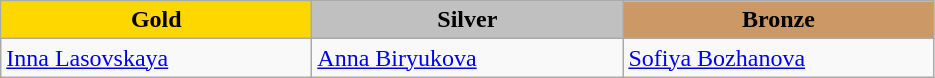<table class="wikitable" style="text-align:left">
<tr align="center">
<td width=200 bgcolor=gold><strong>Gold</strong></td>
<td width=200 bgcolor=silver><strong>Silver</strong></td>
<td width=200 bgcolor=CC9966><strong>Bronze</strong></td>
</tr>
<tr>
<td><a href='#'>Inna Lasovskaya</a><br><em></em></td>
<td><a href='#'>Anna Biryukova</a><br><em></em></td>
<td><a href='#'>Sofiya Bozhanova</a><br><em></em></td>
</tr>
</table>
